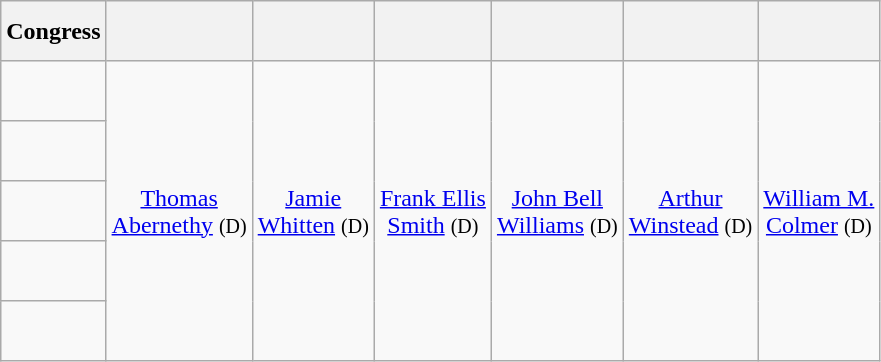<table class=wikitable style=text-align:center>
<tr style="height:2.5em">
<th>Congress</th>
<th></th>
<th></th>
<th></th>
<th></th>
<th></th>
<th></th>
</tr>
<tr style="height:2.5em">
<td><strong></strong> </td>
<td rowspan="5" ><a href='#'>Thomas<br>Abernethy</a> <small>(D)</small></td>
<td rowspan="5" ><a href='#'>Jamie<br>Whitten</a> <small>(D)</small></td>
<td rowspan="5" ><a href='#'>Frank Ellis<br>Smith</a> <small>(D)</small></td>
<td rowspan=5 ><a href='#'>John Bell<br>Williams</a> <small>(D)</small></td>
<td rowspan="5" ><a href='#'>Arthur<br>Winstead</a> <small>(D)</small></td>
<td rowspan="5" ><a href='#'>William M.<br>Colmer</a> <small>(D)</small></td>
</tr>
<tr style="height:2.5em">
<td><strong></strong> </td>
</tr>
<tr style="height:2.5em">
<td><strong></strong> </td>
</tr>
<tr style="height:2.5em">
<td><strong></strong> </td>
</tr>
<tr style="height:2.5em">
<td><strong></strong> </td>
</tr>
</table>
